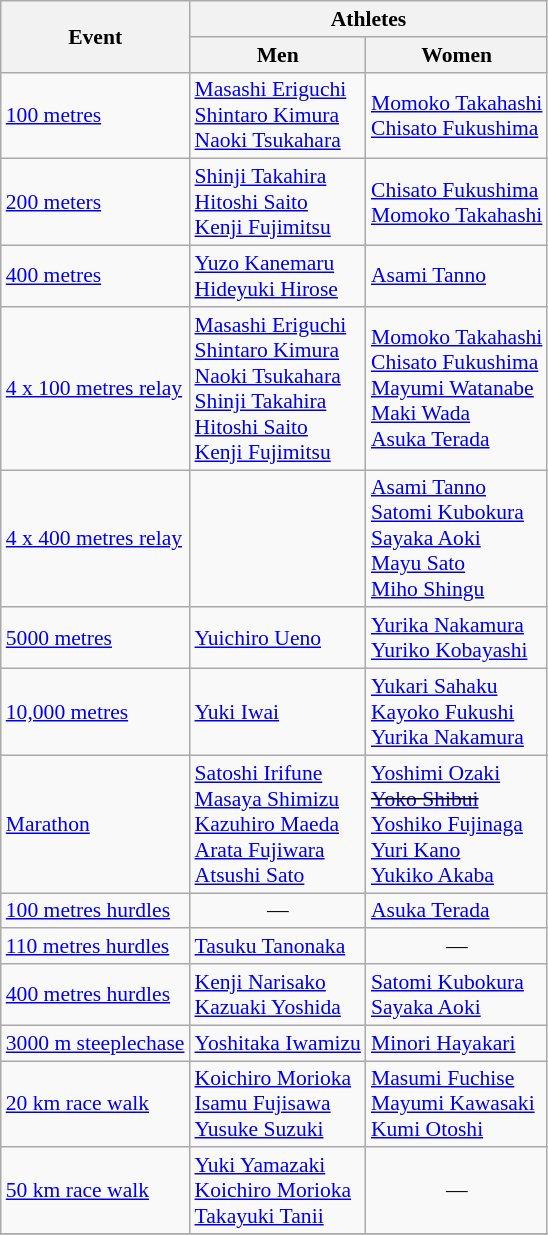<table class=wikitable style="font-size:90%">
<tr>
<th rowspan=2>Event</th>
<th colspan=2>Athletes</th>
</tr>
<tr>
<th>Men</th>
<th>Women</th>
</tr>
<tr>
<td><a href='#'>100 metres</a></td>
<td><a href='#'>Masashi Eriguchi</a><br><a href='#'>Shintaro Kimura</a><br><a href='#'>Naoki Tsukahara</a></td>
<td><a href='#'>Momoko Takahashi</a><br><a href='#'>Chisato Fukushima</a></td>
</tr>
<tr>
<td><a href='#'>200 meters</a></td>
<td><a href='#'>Shinji Takahira</a><br><a href='#'>Hitoshi Saito</a><br><a href='#'>Kenji Fujimitsu</a></td>
<td><a href='#'>Chisato Fukushima</a><br><a href='#'>Momoko Takahashi</a></td>
</tr>
<tr>
<td><a href='#'>400 metres</a></td>
<td><a href='#'>Yuzo Kanemaru</a><br><a href='#'>Hideyuki Hirose</a></td>
<td><a href='#'>Asami Tanno</a></td>
</tr>
<tr>
<td><a href='#'>4 x 100 metres relay</a></td>
<td><a href='#'>Masashi Eriguchi</a><br><a href='#'>Shintaro Kimura</a><br><a href='#'>Naoki Tsukahara</a><br><a href='#'>Shinji Takahira</a><br><a href='#'>Hitoshi Saito</a><br><a href='#'>Kenji Fujimitsu</a></td>
<td><a href='#'>Momoko Takahashi</a><br><a href='#'>Chisato Fukushima</a><br><a href='#'>Mayumi Watanabe</a><br><a href='#'>Maki Wada</a><br><a href='#'>Asuka Terada</a></td>
</tr>
<tr>
<td><a href='#'>4 x 400 metres relay</a></td>
<td></td>
<td><a href='#'>Asami Tanno</a><br><a href='#'>Satomi Kubokura</a><br><a href='#'>Sayaka Aoki</a><br><a href='#'>Mayu Sato</a><br><a href='#'>Miho Shingu</a></td>
</tr>
<tr>
<td><a href='#'>5000 metres</a></td>
<td><a href='#'>Yuichiro Ueno</a></td>
<td><a href='#'>Yurika Nakamura</a><br><a href='#'>Yuriko Kobayashi</a></td>
</tr>
<tr>
<td><a href='#'>10,000 metres</a></td>
<td><a href='#'>Yuki Iwai</a></td>
<td><a href='#'>Yukari Sahaku</a><br><a href='#'>Kayoko Fukushi</a><br><a href='#'>Yurika Nakamura</a></td>
</tr>
<tr>
<td><a href='#'>Marathon</a></td>
<td><a href='#'>Satoshi Irifune</a><br><a href='#'>Masaya Shimizu</a><br><a href='#'>Kazuhiro Maeda</a><br><a href='#'>Arata Fujiwara</a><br><a href='#'>Atsushi Sato</a></td>
<td><a href='#'>Yoshimi Ozaki</a><br><s><a href='#'>Yoko Shibui</a></s><br><a href='#'>Yoshiko Fujinaga</a><br><a href='#'>Yuri Kano</a><br><a href='#'>Yukiko Akaba</a></td>
</tr>
<tr>
<td><a href='#'>100 metres hurdles</a></td>
<td align=center>—</td>
<td><a href='#'>Asuka Terada</a></td>
</tr>
<tr>
<td><a href='#'>110 metres hurdles</a></td>
<td><a href='#'>Tasuku Tanonaka</a></td>
<td align=center>—</td>
</tr>
<tr>
<td><a href='#'>400 metres hurdles</a></td>
<td><a href='#'>Kenji Narisako</a><br><a href='#'>Kazuaki Yoshida</a></td>
<td><a href='#'>Satomi Kubokura</a><br><a href='#'>Sayaka Aoki</a></td>
</tr>
<tr>
<td><a href='#'>3000 m steeplechase</a></td>
<td><a href='#'>Yoshitaka Iwamizu</a></td>
<td><a href='#'>Minori Hayakari</a></td>
</tr>
<tr>
<td><a href='#'>20 km race walk</a></td>
<td><a href='#'>Koichiro Morioka</a><br><a href='#'>Isamu Fujisawa</a><br><a href='#'>Yusuke Suzuki</a></td>
<td><a href='#'>Masumi Fuchise</a><br><a href='#'>Mayumi Kawasaki</a><br><a href='#'>Kumi Otoshi</a></td>
</tr>
<tr>
<td><a href='#'>50 km race walk</a></td>
<td><a href='#'>Yuki Yamazaki</a><br><a href='#'>Koichiro Morioka</a><br><a href='#'>Takayuki Tanii</a></td>
<td align=center>—</td>
</tr>
<tr>
</tr>
</table>
